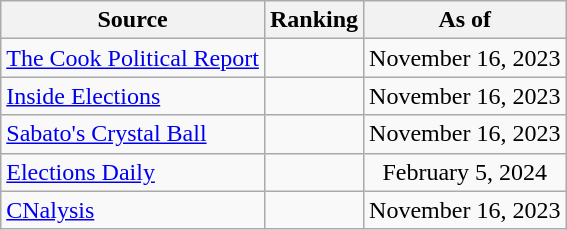<table class="wikitable" style="text-align:center">
<tr>
<th>Source</th>
<th>Ranking</th>
<th>As of</th>
</tr>
<tr>
<td align=left><a href='#'>The Cook Political Report</a></td>
<td></td>
<td>November 16, 2023</td>
</tr>
<tr>
<td align=left><a href='#'>Inside Elections</a></td>
<td></td>
<td>November 16, 2023</td>
</tr>
<tr>
<td align=left><a href='#'>Sabato's Crystal Ball</a></td>
<td></td>
<td>November 16, 2023</td>
</tr>
<tr>
<td align=left><a href='#'>Elections Daily</a></td>
<td></td>
<td>February 5, 2024</td>
</tr>
<tr>
<td align=left><a href='#'>CNalysis</a></td>
<td></td>
<td>November 16, 2023</td>
</tr>
</table>
